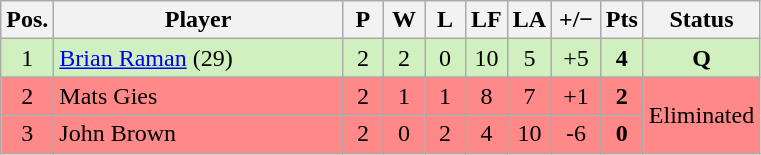<table class="wikitable" style="text-align:center; margin: 1em auto 1em auto, align:left">
<tr>
<th width=20>Pos.</th>
<th width=185>Player</th>
<th width=20>P</th>
<th width=20>W</th>
<th width=20>L</th>
<th width=20>LF</th>
<th width=20>LA</th>
<th width=25>+/−</th>
<th width=20>Pts</th>
<th width=70>Status</th>
</tr>
<tr style="background:#D0F0C0;">
<td>1</td>
<td align=left> <a href='#'>Brian Raman</a> (29)</td>
<td>2</td>
<td>2</td>
<td>0</td>
<td>10</td>
<td>5</td>
<td>+5</td>
<td><strong>4</strong></td>
<td rowspan=1><strong>Q</strong></td>
</tr>
<tr style="background:#FF8888;">
<td>2</td>
<td align=left> Mats Gies</td>
<td>2</td>
<td>1</td>
<td>1</td>
<td>8</td>
<td>7</td>
<td>+1</td>
<td><strong>2</strong></td>
<td rowspan=2>Eliminated</td>
</tr>
<tr style="background:#FF8888;">
<td>3</td>
<td align=left> John Brown</td>
<td>2</td>
<td>0</td>
<td>2</td>
<td>4</td>
<td>10</td>
<td>-6</td>
<td><strong>0</strong></td>
</tr>
</table>
